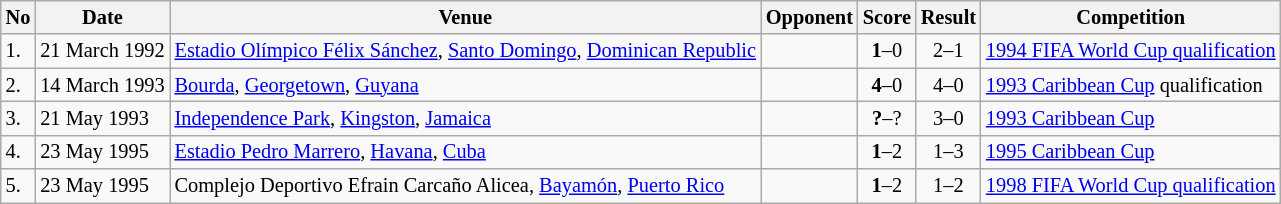<table class="wikitable" style="font-size:85%;">
<tr>
<th>No</th>
<th>Date</th>
<th>Venue</th>
<th>Opponent</th>
<th>Score</th>
<th>Result</th>
<th>Competition</th>
</tr>
<tr>
<td>1.</td>
<td>21 March 1992</td>
<td><a href='#'>Estadio Olímpico Félix Sánchez</a>, <a href='#'>Santo Domingo</a>, <a href='#'>Dominican Republic</a></td>
<td></td>
<td align=center><strong>1</strong>–0</td>
<td align=center>2–1</td>
<td><a href='#'>1994 FIFA World Cup qualification</a></td>
</tr>
<tr>
<td>2.</td>
<td>14 March 1993</td>
<td><a href='#'>Bourda</a>, <a href='#'>Georgetown</a>, <a href='#'>Guyana</a></td>
<td></td>
<td align=center><strong>4</strong>–0</td>
<td align=center>4–0</td>
<td><a href='#'>1993 Caribbean Cup</a> qualification</td>
</tr>
<tr>
<td>3.</td>
<td>21 May 1993</td>
<td><a href='#'>Independence Park</a>, <a href='#'>Kingston</a>, <a href='#'>Jamaica</a></td>
<td></td>
<td align=center><strong>?</strong>–?</td>
<td align=center>3–0</td>
<td><a href='#'>1993 Caribbean Cup</a></td>
</tr>
<tr>
<td>4.</td>
<td>23 May 1995</td>
<td><a href='#'>Estadio Pedro Marrero</a>, <a href='#'>Havana</a>, <a href='#'>Cuba</a></td>
<td></td>
<td align=center><strong>1</strong>–2</td>
<td align=center>1–3</td>
<td><a href='#'>1995 Caribbean Cup</a></td>
</tr>
<tr>
<td>5.</td>
<td>23 May 1995</td>
<td>Complejo Deportivo Efrain Carcaño Alicea, <a href='#'>Bayamón</a>, <a href='#'>Puerto Rico</a></td>
<td></td>
<td align=center><strong>1</strong>–2</td>
<td align=center>1–2</td>
<td><a href='#'>1998 FIFA World Cup qualification</a></td>
</tr>
</table>
